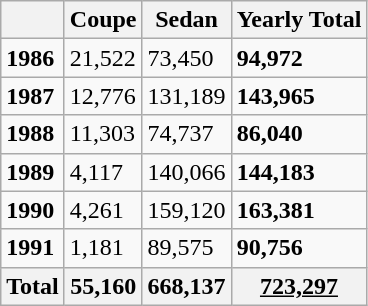<table class="wikitable">
<tr>
<th></th>
<th>Coupe</th>
<th>Sedan</th>
<th>Yearly Total</th>
</tr>
<tr>
<td><strong>1986</strong></td>
<td>21,522</td>
<td>73,450</td>
<td><strong>94,972</strong></td>
</tr>
<tr>
<td><strong>1987</strong></td>
<td>12,776</td>
<td>131,189</td>
<td><strong>143,965</strong></td>
</tr>
<tr>
<td><strong>1988</strong></td>
<td>11,303</td>
<td>74,737</td>
<td><strong>86,040</strong></td>
</tr>
<tr>
<td><strong>1989</strong></td>
<td>4,117</td>
<td>140,066</td>
<td><strong>144,183</strong></td>
</tr>
<tr>
<td><strong>1990</strong></td>
<td>4,261</td>
<td>159,120</td>
<td><strong>163,381</strong></td>
</tr>
<tr>
<td><strong>1991</strong></td>
<td>1,181</td>
<td>89,575</td>
<td><strong>90,756</strong></td>
</tr>
<tr>
<th><strong>Total</strong></th>
<th><strong>55,160</strong></th>
<th><strong>668,137</strong></th>
<th><strong><u>723,297</u></strong></th>
</tr>
</table>
